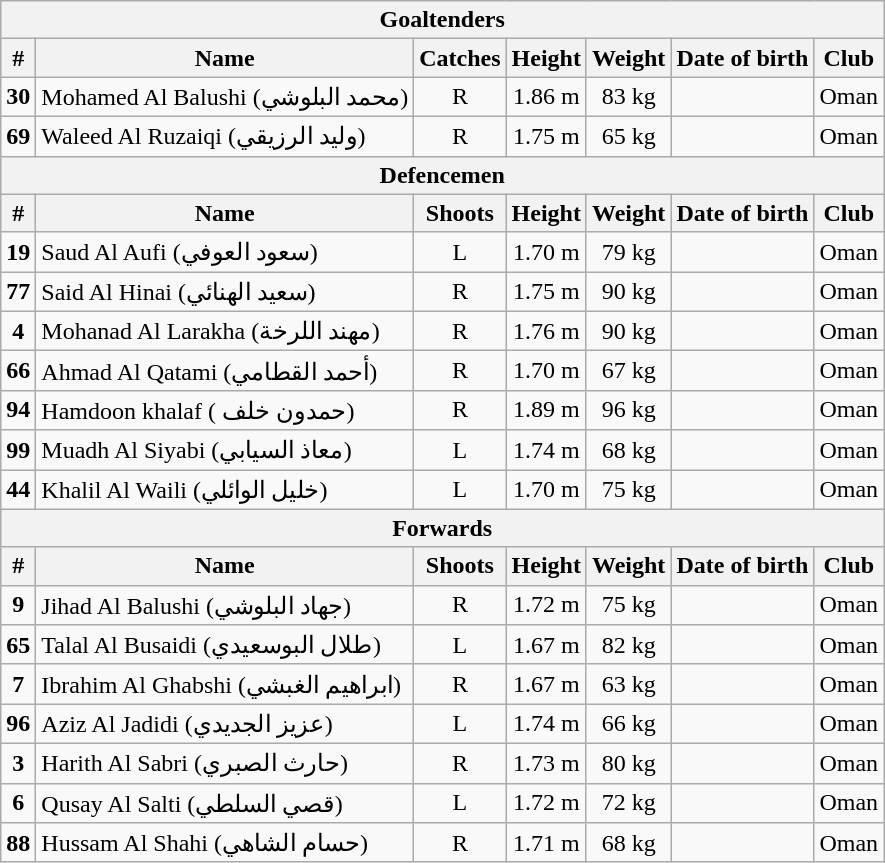<table class="wikitable">
<tr>
<th colspan=7>Goaltenders</th>
</tr>
<tr>
<th>#</th>
<th>Name</th>
<th>Catches</th>
<th>Height</th>
<th>Weight</th>
<th>Date of birth</th>
<th>Club</th>
</tr>
<tr>
<td align=center><strong>30</strong></td>
<td>Mohamed Al Balushi (محمد البلوشي)</td>
<td align=center>R</td>
<td align=center>1.86 m</td>
<td align=center>83 kg</td>
<td></td>
<td> Oman</td>
</tr>
<tr>
<td align=center><strong>69</strong></td>
<td>Waleed Al Ruzaiqi (وليد الرزيقي)</td>
<td align=center>R</td>
<td align=center>1.75 m</td>
<td align=center>65 kg</td>
<td></td>
<td> Oman</td>
</tr>
<tr>
<th colspan="7">Defencemen</th>
</tr>
<tr>
<th>#</th>
<th>Name</th>
<th>Shoots</th>
<th>Height</th>
<th>Weight</th>
<th>Date of birth</th>
<th>Club</th>
</tr>
<tr>
<td align=center><strong>19</strong></td>
<td>Saud Al Aufi (سعود العوفي)</td>
<td align=center>L</td>
<td align=center>1.70 m</td>
<td align=center>79 kg</td>
<td></td>
<td> Oman</td>
</tr>
<tr>
<td align=center><strong>77</strong></td>
<td>Said Al Hinai (سعيد الهنائي)</td>
<td align=center>R</td>
<td align=center>1.75 m</td>
<td align=center>90 kg</td>
<td></td>
<td> Oman</td>
</tr>
<tr>
<td align=center><strong>4</strong></td>
<td>Mohanad Al Larakha (مهند اللرخة)</td>
<td align=center>R</td>
<td align=center>1.76 m</td>
<td align=center>90 kg</td>
<td></td>
<td> Oman</td>
</tr>
<tr>
<td align=center><strong>66</strong></td>
<td>Ahmad Al Qatami (أحمد القطامي)</td>
<td align=center>R</td>
<td align=center>1.70 m</td>
<td align=center>67 kg</td>
<td></td>
<td> Oman</td>
</tr>
<tr>
<td align=center><strong>94</strong></td>
<td>Hamdoon khalaf ( حمدون خلف)</td>
<td align=center>R</td>
<td align=center>1.89 m</td>
<td align=center>96 kg</td>
<td></td>
<td> Oman</td>
</tr>
<tr>
<td align=center><strong>99</strong></td>
<td>Muadh Al Siyabi (معاذ السيابي)</td>
<td align=center>L</td>
<td align=center>1.74 m</td>
<td align=center>68 kg</td>
<td></td>
<td> Oman</td>
</tr>
<tr>
<td align=center><strong>44</strong></td>
<td>Khalil Al Waili (خليل الوائلي)</td>
<td align=center>L</td>
<td align=center>1.70 m</td>
<td align=center>75 kg</td>
<td></td>
<td> Oman</td>
</tr>
<tr>
<th colspan="7">Forwards</th>
</tr>
<tr>
<th>#</th>
<th>Name</th>
<th>Shoots</th>
<th>Height</th>
<th>Weight</th>
<th>Date of birth</th>
<th>Club</th>
</tr>
<tr>
<td align=center><strong>9</strong></td>
<td>Jihad Al Balushi (جهاد البلوشي)</td>
<td align=center>R</td>
<td align=center>1.72 m</td>
<td align=center>75 kg</td>
<td></td>
<td> Oman</td>
</tr>
<tr>
<td align=center><strong>65</strong></td>
<td>Talal Al Busaidi (طلال البوسعيدي)</td>
<td align=center>L</td>
<td align=center>1.67 m</td>
<td align=center>82 kg</td>
<td></td>
<td> Oman</td>
</tr>
<tr>
<td align=center><strong>7</strong></td>
<td>Ibrahim Al Ghabshi (ابراهيم الغبشي)</td>
<td align=center>R</td>
<td align=center>1.67 m</td>
<td align=center>63 kg</td>
<td></td>
<td> Oman</td>
</tr>
<tr>
<td align=center><strong>96</strong></td>
<td>Aziz Al Jadidi (عزيز الجديدي)</td>
<td align=center>L</td>
<td align=center>1.74 m</td>
<td align=center>66 kg</td>
<td></td>
<td> Oman</td>
</tr>
<tr>
<td align=center><strong>3</strong></td>
<td>Harith Al Sabri (حارث الصبري)</td>
<td align=center>R</td>
<td align=center>1.73 m</td>
<td align=center>80 kg</td>
<td></td>
<td> Oman</td>
</tr>
<tr>
<td align=center><strong>6</strong></td>
<td>Qusay Al Salti (قصي السلطي)</td>
<td align=center>L</td>
<td align=center>1.72 m</td>
<td align=center>72 kg</td>
<td></td>
<td> Oman</td>
</tr>
<tr>
<td align=center><strong>88</strong></td>
<td>Hussam Al Shahi (حسام الشاهي)</td>
<td align=center>R</td>
<td align=center>1.71 m</td>
<td align=center>68 kg</td>
<td></td>
<td> Oman</td>
</tr>
</table>
